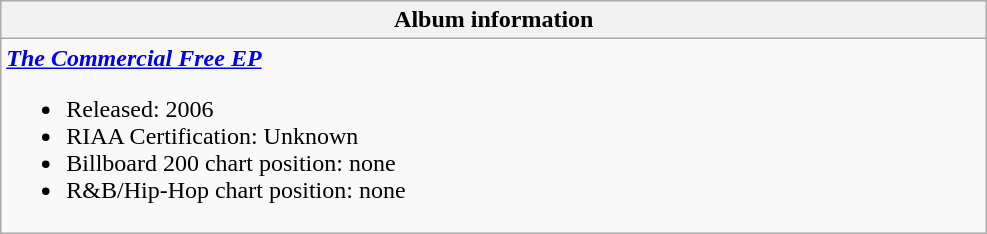<table class="wikitable">
<tr>
<th align="left" width="650">Album information</th>
</tr>
<tr>
<td align="left"><strong><em><a href='#'>The Commercial Free EP</a></em></strong><br><ul><li>Released: 2006</li><li>RIAA Certification: Unknown</li><li>Billboard 200 chart position: none</li><li>R&B/Hip-Hop chart position: none</li></ul></td>
</tr>
</table>
